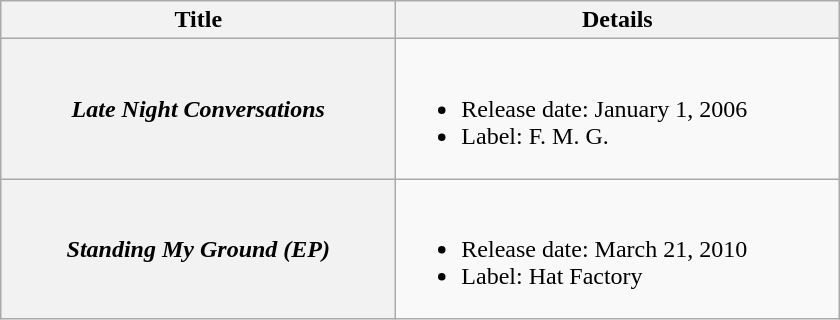<table class="wikitable plainrowheaders">
<tr>
<th style="width:16em;">Title</th>
<th style="width:18em;">Details</th>
</tr>
<tr>
<th scope="row"><em>Late Night Conversations</em></th>
<td><br><ul><li>Release date: January 1, 2006</li><li>Label: F. M. G.</li></ul></td>
</tr>
<tr>
<th scope="row"><em>Standing My Ground (EP)</em></th>
<td><br><ul><li>Release date: March 21, 2010</li><li>Label: Hat Factory</li></ul></td>
</tr>
</table>
